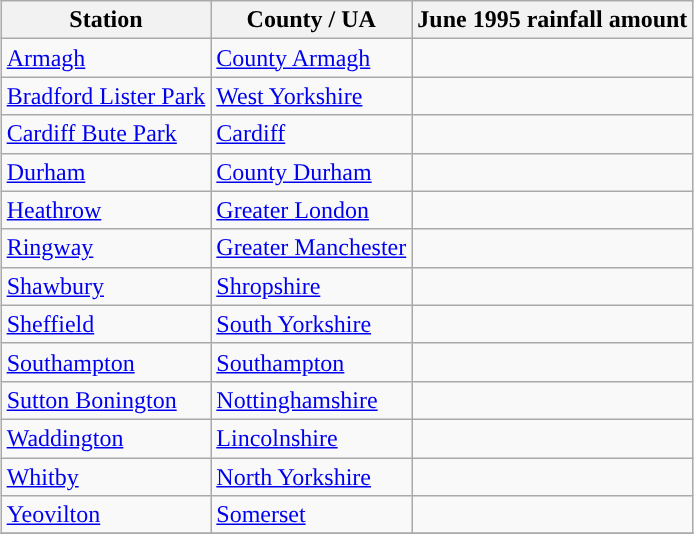<table class="wikitable sortable" style="margin:auto;">
<tr>
<th>Station</th>
<th>County / UA</th>
<th>June 1995 rainfall amount</th>
</tr>
<tr>
<td><a href='#'>Armagh</a></td>
<td><a href='#'>County Armagh</a></td>
<td></td>
</tr>
<tr>
<td><a href='#'>Bradford Lister Park</a></td>
<td><a href='#'>West Yorkshire</a></td>
<td></td>
</tr>
<tr>
<td><a href='#'>Cardiff Bute Park</a></td>
<td><a href='#'>Cardiff</a></td>
<td></td>
</tr>
<tr>
<td><a href='#'>Durham</a></td>
<td><a href='#'>County Durham</a></td>
<td></td>
</tr>
<tr>
<td><a href='#'>Heathrow</a></td>
<td><a href='#'>Greater London</a></td>
<td></td>
</tr>
<tr>
<td><a href='#'>Ringway</a></td>
<td><a href='#'>Greater Manchester</a></td>
<td></td>
</tr>
<tr>
<td><a href='#'>Shawbury</a></td>
<td><a href='#'>Shropshire</a></td>
<td></td>
</tr>
<tr>
<td><a href='#'>Sheffield</a></td>
<td><a href='#'>South Yorkshire</a></td>
<td></td>
</tr>
<tr>
<td><a href='#'>Southampton</a></td>
<td><a href='#'>Southampton</a></td>
<td></td>
</tr>
<tr>
<td><a href='#'>Sutton Bonington</a></td>
<td><a href='#'>Nottinghamshire</a></td>
<td></td>
</tr>
<tr>
<td><a href='#'>Waddington</a></td>
<td><a href='#'>Lincolnshire</a></td>
<td></td>
</tr>
<tr>
<td><a href='#'>Whitby</a></td>
<td><a href='#'>North Yorkshire</a></td>
<td></td>
</tr>
<tr>
<td><a href='#'>Yeovilton</a></td>
<td><a href='#'>Somerset</a></td>
<td></td>
</tr>
<tr>
</tr>
</table>
